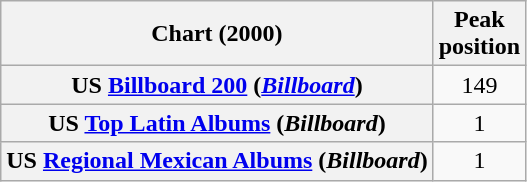<table class="wikitable sortable plainrowheaders" style="text-align:center;">
<tr>
<th scope="col">Chart (2000)</th>
<th scope="col">Peak<br>position</th>
</tr>
<tr>
<th scope="row">US <a href='#'>Billboard 200</a> (<em><a href='#'>Billboard</a></em>)</th>
<td>149</td>
</tr>
<tr>
<th scope="row">US <a href='#'>Top Latin Albums</a> (<em>Billboard</em>)</th>
<td>1</td>
</tr>
<tr>
<th scope="row">US <a href='#'>Regional Mexican Albums</a> (<em>Billboard</em>)</th>
<td>1</td>
</tr>
</table>
